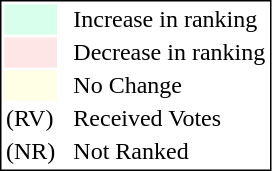<table style="border:1px solid black;">
<tr>
<td style="background:#D8FFEB; width:20px;"></td>
<td> </td>
<td>Increase in ranking</td>
</tr>
<tr>
<td style="background:#FFE6E6; width:20px;"></td>
<td> </td>
<td>Decrease in ranking</td>
</tr>
<tr>
<td style="background:#FFFFE6; width:20px;"></td>
<td> </td>
<td>No Change</td>
</tr>
<tr>
<td>(RV)</td>
<td> </td>
<td>Received Votes</td>
</tr>
<tr>
<td>(NR)</td>
<td> </td>
<td>Not Ranked</td>
</tr>
</table>
